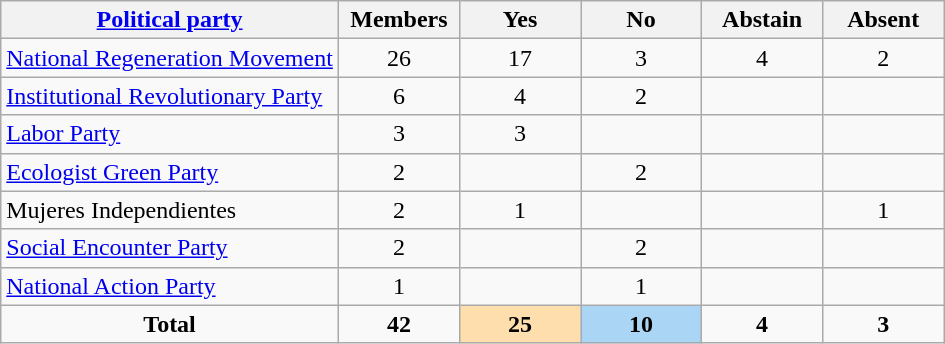<table class="wikitable">
<tr>
<th><a href='#'>Political party</a></th>
<th style="width:55pt;">Members</th>
<th style="width:55pt;">Yes</th>
<th style="width:55pt;">No</th>
<th style="width:55pt;">Abstain</th>
<th style="width:55pt;">Absent</th>
</tr>
<tr>
<td align="left"> <a href='#'>National Regeneration Movement</a></td>
<td style="text-align:center;">26</td>
<td style="text-align:center;">17</td>
<td style="text-align:center;">3</td>
<td style="text-align:center;">4</td>
<td style="text-align:center;">2</td>
</tr>
<tr>
<td align="left"> <a href='#'>Institutional Revolutionary Party</a></td>
<td style="text-align:center;">6</td>
<td style="text-align:center;">4</td>
<td style="text-align:center;">2</td>
<td style="text-align:center;"></td>
<td style="text-align:center;"></td>
</tr>
<tr>
<td align="left"> <a href='#'>Labor Party</a></td>
<td style="text-align:center;">3</td>
<td style="text-align:center;">3</td>
<td style="text-align:center;"></td>
<td style="text-align:center;"></td>
<td style="text-align:center;"></td>
</tr>
<tr>
<td align="left"> <a href='#'>Ecologist Green Party</a></td>
<td style="text-align:center;">2</td>
<td style="text-align:center;"></td>
<td style="text-align:center;">2</td>
<td style="text-align:center;"></td>
<td style="text-align:center;"></td>
</tr>
<tr>
<td align="left"> Mujeres Independientes</td>
<td style="text-align:center;">2</td>
<td style="text-align:center;">1</td>
<td style="text-align:center;"></td>
<td style="text-align:center;"></td>
<td style="text-align:center;">1</td>
</tr>
<tr>
<td align="left"> <a href='#'>Social Encounter Party</a></td>
<td style="text-align:center;">2</td>
<td style="text-align:center;"></td>
<td style="text-align:center;">2</td>
<td style="text-align:center;"></td>
<td style="text-align:center;"></td>
</tr>
<tr>
<td align="left"> <a href='#'>National Action Party</a></td>
<td style="text-align:center;">1</td>
<td style="text-align:center;"></td>
<td style="text-align:center;">1</td>
<td style="text-align:center;"></td>
<td style="text-align:center;"></td>
</tr>
<tr>
<td style="text-align:center;"><strong>Total</strong></td>
<td style="text-align:center;"><strong>42</strong></td>
<th style="background:#ffdead;"><strong>25</strong></th>
<th style="background:#abd5f5;"><strong>10</strong></th>
<td style="text-align:center;"><strong>4</strong></td>
<td style="text-align:center;"><strong>3</strong></td>
</tr>
</table>
